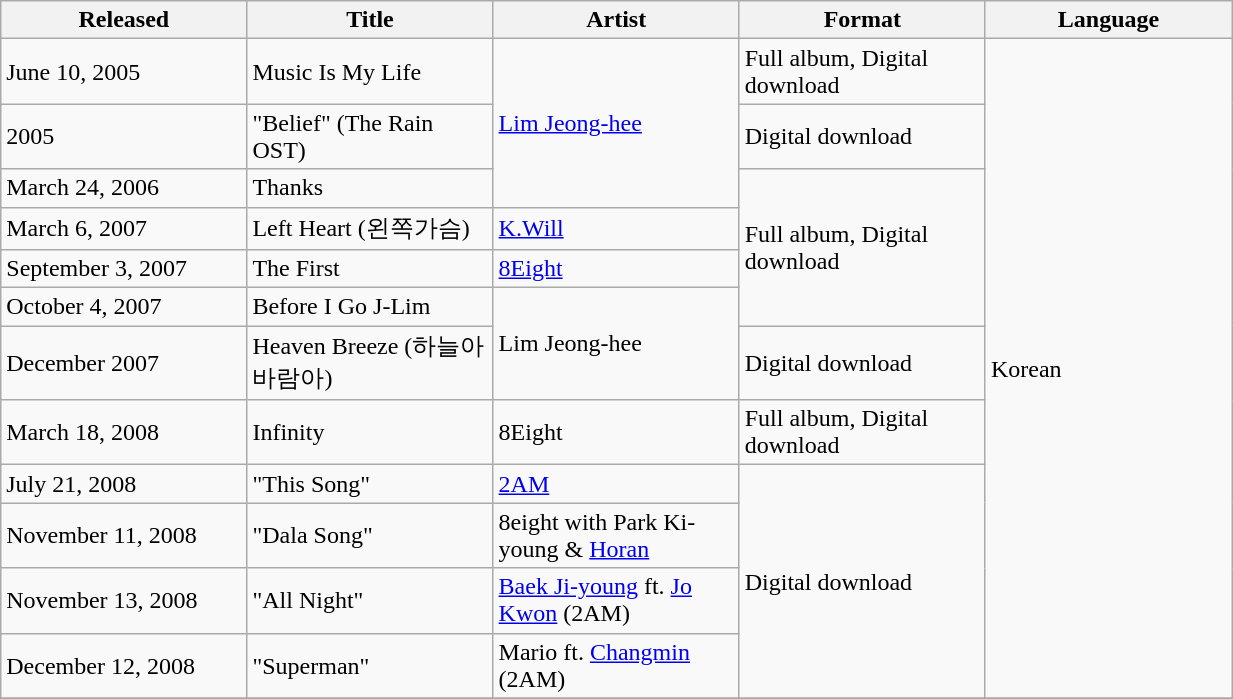<table class="wikitable sortable" align="left center" style="width:65%;">
<tr>
<th style="width:20%;">Released</th>
<th style="width:20%;">Title</th>
<th style="width:20%;">Artist</th>
<th style="width:20%;">Format</th>
<th style="width:20%;">Language</th>
</tr>
<tr>
<td>June 10, 2005</td>
<td>Music Is My Life</td>
<td rowspan="3"><a href='#'>Lim Jeong-hee</a></td>
<td>Full album, Digital download</td>
<td rowspan="12">Korean</td>
</tr>
<tr>
<td>2005</td>
<td>"Belief" (The Rain OST)</td>
<td>Digital download</td>
</tr>
<tr>
<td>March 24, 2006</td>
<td>Thanks</td>
<td rowspan="4">Full album, Digital download</td>
</tr>
<tr>
<td>March 6, 2007</td>
<td>Left Heart (왼쪽가슴)</td>
<td><a href='#'>K.Will</a></td>
</tr>
<tr>
<td>September 3, 2007</td>
<td>The First</td>
<td><a href='#'>8Eight</a></td>
</tr>
<tr>
<td>October 4, 2007</td>
<td>Before I Go J-Lim</td>
<td rowspan="2">Lim Jeong-hee</td>
</tr>
<tr>
<td>December 2007</td>
<td>Heaven Breeze (하늘아 바람아)</td>
<td>Digital download</td>
</tr>
<tr>
<td>March 18, 2008</td>
<td>Infinity</td>
<td>8Eight</td>
<td>Full album, Digital download</td>
</tr>
<tr>
<td>July 21, 2008</td>
<td>"This Song"</td>
<td><a href='#'>2AM</a></td>
<td rowspan="4">Digital download</td>
</tr>
<tr>
<td>November 11, 2008</td>
<td>"Dala Song"</td>
<td>8eight with Park Ki-young & <a href='#'>Horan</a></td>
</tr>
<tr>
<td>November 13, 2008</td>
<td>"All Night"</td>
<td><a href='#'>Baek Ji-young</a> ft. <a href='#'>Jo Kwon</a> (2AM)</td>
</tr>
<tr>
<td>December 12, 2008</td>
<td>"Superman"</td>
<td>Mario ft. <a href='#'>Changmin</a> (2AM)</td>
</tr>
<tr>
</tr>
</table>
